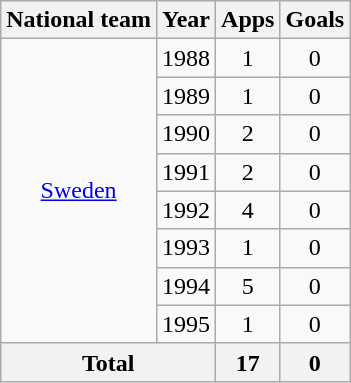<table class="wikitable" style="text-align:center">
<tr>
<th>National team</th>
<th>Year</th>
<th>Apps</th>
<th>Goals</th>
</tr>
<tr>
<td rowspan="8"><a href='#'>Sweden</a></td>
<td>1988</td>
<td>1</td>
<td>0</td>
</tr>
<tr>
<td>1989</td>
<td>1</td>
<td>0</td>
</tr>
<tr>
<td>1990</td>
<td>2</td>
<td>0</td>
</tr>
<tr>
<td>1991</td>
<td>2</td>
<td>0</td>
</tr>
<tr>
<td>1992</td>
<td>4</td>
<td>0</td>
</tr>
<tr>
<td>1993</td>
<td>1</td>
<td>0</td>
</tr>
<tr>
<td>1994</td>
<td>5</td>
<td>0</td>
</tr>
<tr>
<td>1995</td>
<td>1</td>
<td>0</td>
</tr>
<tr>
<th colspan="2">Total</th>
<th>17</th>
<th>0</th>
</tr>
</table>
